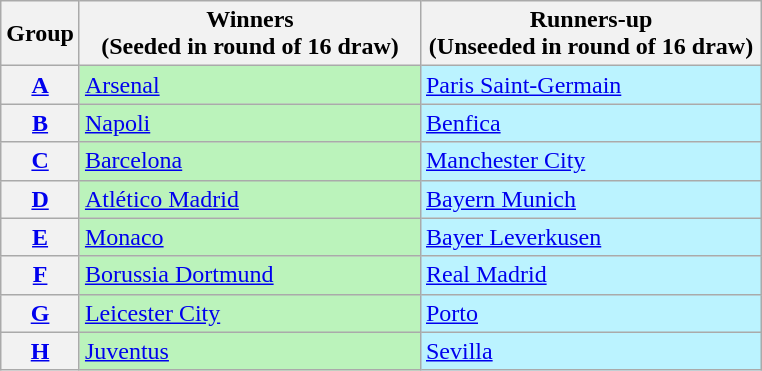<table class="wikitable">
<tr>
<th>Group</th>
<th width=220>Winners<br>(Seeded in round of 16 draw)</th>
<th width=220>Runners-up<br>(Unseeded in round of 16 draw)</th>
</tr>
<tr>
<th><a href='#'>A</a></th>
<td bgcolor=#BBF3BB> <a href='#'>Arsenal</a></td>
<td bgcolor=#BBF3FF> <a href='#'>Paris Saint-Germain</a></td>
</tr>
<tr>
<th><a href='#'>B</a></th>
<td bgcolor=#BBF3BB> <a href='#'>Napoli</a></td>
<td bgcolor=#BBF3FF> <a href='#'>Benfica</a></td>
</tr>
<tr>
<th><a href='#'>C</a></th>
<td bgcolor=#BBF3BB> <a href='#'>Barcelona</a></td>
<td bgcolor=#BBF3FF> <a href='#'>Manchester City</a></td>
</tr>
<tr>
<th><a href='#'>D</a></th>
<td bgcolor=#BBF3BB> <a href='#'>Atlético Madrid</a></td>
<td bgcolor=#BBF3FF> <a href='#'>Bayern Munich</a></td>
</tr>
<tr>
<th><a href='#'>E</a></th>
<td bgcolor=#BBF3BB> <a href='#'>Monaco</a></td>
<td bgcolor=#BBF3FF> <a href='#'>Bayer Leverkusen</a></td>
</tr>
<tr>
<th><a href='#'>F</a></th>
<td bgcolor=#BBF3BB> <a href='#'>Borussia Dortmund</a></td>
<td bgcolor=#BBF3FF> <a href='#'>Real Madrid</a></td>
</tr>
<tr>
<th><a href='#'>G</a></th>
<td bgcolor=#BBF3BB> <a href='#'>Leicester City</a></td>
<td bgcolor=#BBF3FF> <a href='#'>Porto</a></td>
</tr>
<tr>
<th><a href='#'>H</a></th>
<td bgcolor=#BBF3BB> <a href='#'>Juventus</a></td>
<td bgcolor=#BBF3FF> <a href='#'>Sevilla</a></td>
</tr>
</table>
